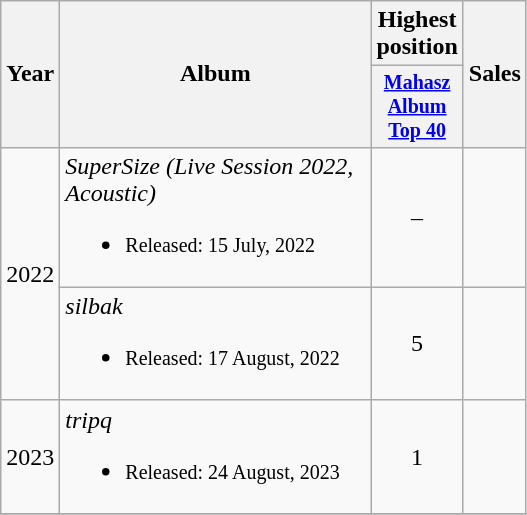<table class="wikitable">
<tr>
<th rowspan="2">Year</th>
<th rowspan="2" width="200">Album</th>
<th colspan="1">Highest<br>position</th>
<th rowspan="2">Sales</th>
</tr>
<tr style="font-size:smaller;">
<th width="30"><a href='#'>Mahasz Album Top 40</a></th>
</tr>
<tr>
<td align="center" rowspan=2>2022</td>
<td><em>SuperSize (Live Session 2022, Acoustic)</em><br><ul><li><small>Released: 15 July, 2022</small></li></ul></td>
<td align="center">–</td>
<td></td>
</tr>
<tr>
<td><em>silbak</em><br><ul><li><small>Released: 17 August, 2022</small></li></ul></td>
<td align="center">5</td>
<td></td>
</tr>
<tr>
<td align="center">2023</td>
<td><em>tripq</em><br><ul><li><small>Released: 24 August, 2023</small></li></ul></td>
<td align="center">1</td>
<td></td>
</tr>
<tr>
</tr>
</table>
